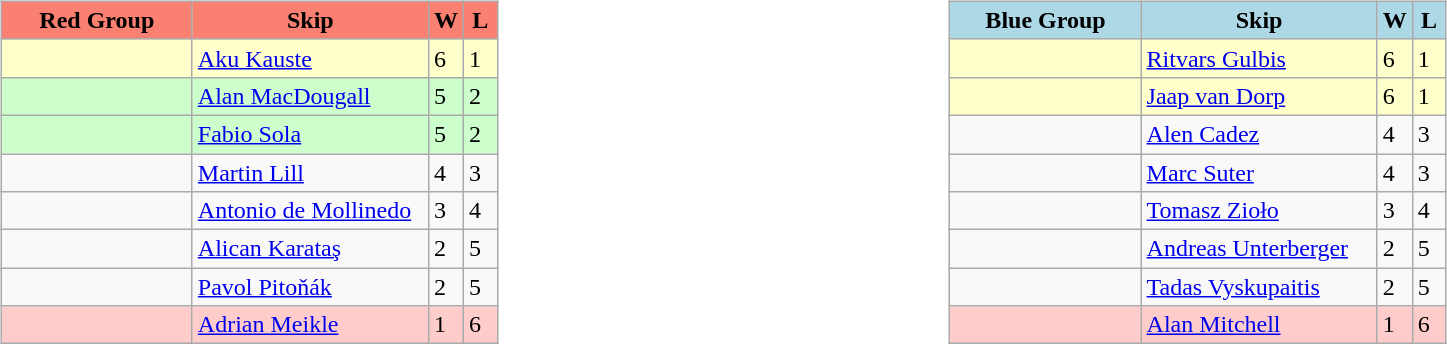<table>
<tr>
<td width=10% valign=top><br><table class="wikitable">
<tr>
<th style="background: #FA8072;" width=120>Red Group</th>
<th style="background: #FA8072;" width=150>Skip</th>
<th style="background: #FA8072;" width=15>W</th>
<th style="background: #FA8072;" width=15>L</th>
</tr>
<tr bgcolor=ffffcc>
<td></td>
<td><a href='#'>Aku Kauste</a></td>
<td>6</td>
<td>1</td>
</tr>
<tr bgcolor=ccffcc>
<td></td>
<td><a href='#'>Alan MacDougall</a></td>
<td>5</td>
<td>2</td>
</tr>
<tr bgcolor=ccffcc>
<td></td>
<td><a href='#'>Fabio Sola</a></td>
<td>5</td>
<td>2</td>
</tr>
<tr>
<td></td>
<td><a href='#'>Martin Lill</a></td>
<td>4</td>
<td>3</td>
</tr>
<tr>
<td></td>
<td><a href='#'>Antonio de Mollinedo</a></td>
<td>3</td>
<td>4</td>
</tr>
<tr>
<td></td>
<td><a href='#'>Alican Karataş</a></td>
<td>2</td>
<td>5</td>
</tr>
<tr>
<td></td>
<td><a href='#'>Pavol Pitoňák</a></td>
<td>2</td>
<td>5</td>
</tr>
<tr bgcolor=ffcccc>
<td></td>
<td><a href='#'>Adrian Meikle</a></td>
<td>1</td>
<td>6</td>
</tr>
</table>
</td>
<td width=10% valign=top><br><table class="wikitable">
<tr>
<th style="background: #ADD8E6;" width=120>Blue Group</th>
<th style="background: #ADD8E6;" width=150>Skip</th>
<th style="background: #ADD8E6;" width=15>W</th>
<th style="background: #ADD8E6;" width=15>L</th>
</tr>
<tr style="background:#ffffcc">
<td></td>
<td><a href='#'>Ritvars Gulbis</a></td>
<td>6</td>
<td>1</td>
</tr>
<tr style="background:#ffffcc">
<td></td>
<td><a href='#'>Jaap van Dorp</a></td>
<td>6</td>
<td>1</td>
</tr>
<tr>
<td></td>
<td><a href='#'>Alen Cadez</a></td>
<td>4</td>
<td>3</td>
</tr>
<tr>
<td></td>
<td><a href='#'>Marc Suter</a></td>
<td>4</td>
<td>3</td>
</tr>
<tr>
<td></td>
<td><a href='#'>Tomasz Zioło</a></td>
<td>3</td>
<td>4</td>
</tr>
<tr>
<td></td>
<td><a href='#'>Andreas Unterberger</a></td>
<td>2</td>
<td>5</td>
</tr>
<tr>
<td></td>
<td><a href='#'>Tadas Vyskupaitis</a></td>
<td>2</td>
<td>5</td>
</tr>
<tr style="background:#ffcccc">
<td></td>
<td><a href='#'>Alan Mitchell</a></td>
<td>1</td>
<td>6</td>
</tr>
</table>
</td>
</tr>
</table>
